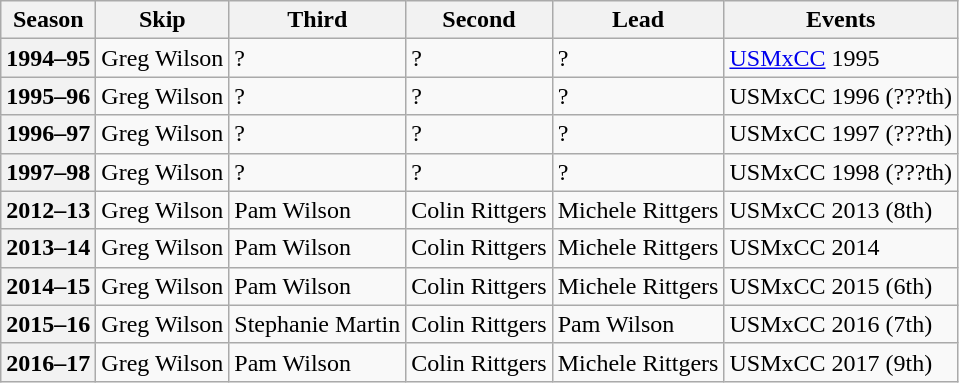<table class="wikitable">
<tr>
<th scope="col">Season</th>
<th scope="col">Skip</th>
<th scope="col">Third</th>
<th scope="col">Second</th>
<th scope="col">Lead</th>
<th scope="col">Events</th>
</tr>
<tr>
<th scope="row">1994–95</th>
<td>Greg Wilson</td>
<td>?</td>
<td>?</td>
<td>?</td>
<td><a href='#'>USMxCC</a> 1995 </td>
</tr>
<tr>
<th scope="row">1995–96</th>
<td>Greg Wilson</td>
<td>?</td>
<td>?</td>
<td>?</td>
<td>USMxCC 1996 (???th)</td>
</tr>
<tr>
<th scope="row">1996–97</th>
<td>Greg Wilson</td>
<td>?</td>
<td>?</td>
<td>?</td>
<td>USMxCC 1997 (???th)</td>
</tr>
<tr>
<th scope="row">1997–98</th>
<td>Greg Wilson</td>
<td>?</td>
<td>?</td>
<td>?</td>
<td>USMxCC 1998 (???th)</td>
</tr>
<tr>
<th scope="row">2012–13</th>
<td>Greg Wilson</td>
<td>Pam Wilson</td>
<td>Colin Rittgers</td>
<td>Michele Rittgers</td>
<td>USMxCC 2013 (8th)</td>
</tr>
<tr>
<th scope="row">2013–14</th>
<td>Greg Wilson</td>
<td>Pam Wilson</td>
<td>Colin Rittgers</td>
<td>Michele Rittgers</td>
<td>USMxCC 2014 </td>
</tr>
<tr>
<th scope="row">2014–15</th>
<td>Greg Wilson</td>
<td>Pam Wilson</td>
<td>Colin Rittgers</td>
<td>Michele Rittgers</td>
<td>USMxCC 2015 (6th)</td>
</tr>
<tr>
<th scope="row">2015–16</th>
<td>Greg Wilson</td>
<td>Stephanie Martin</td>
<td>Colin Rittgers</td>
<td>Pam Wilson</td>
<td>USMxCC 2016 (7th)</td>
</tr>
<tr>
<th scope="row">2016–17</th>
<td>Greg Wilson</td>
<td>Pam Wilson</td>
<td>Colin Rittgers</td>
<td>Michele Rittgers</td>
<td>USMxCC 2017 (9th)</td>
</tr>
</table>
